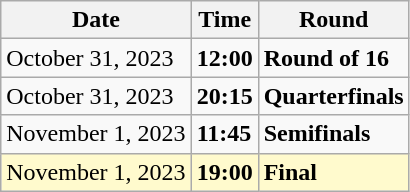<table class="wikitable">
<tr>
<th>Date</th>
<th>Time</th>
<th>Round</th>
</tr>
<tr>
<td>October 31, 2023</td>
<td><strong>12:00</strong></td>
<td><strong>Round of 16</strong></td>
</tr>
<tr>
<td>October 31, 2023</td>
<td><strong>20:15</strong></td>
<td><strong>Quarterfinals</strong></td>
</tr>
<tr>
<td>November 1, 2023</td>
<td><strong>11:45</strong></td>
<td><strong>Semifinals</strong></td>
</tr>
<tr style=background:lemonchiffon>
<td>November 1, 2023</td>
<td><strong>19:00</strong></td>
<td><strong>Final</strong></td>
</tr>
</table>
